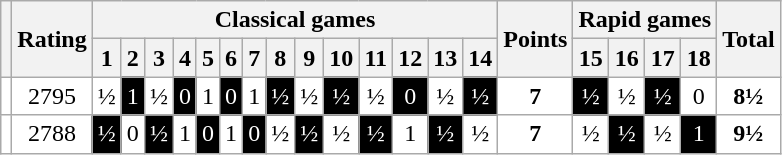<table class="wikitable" style="text-align:center; background:white; color:black">
<tr>
<th rowspan="2"></th>
<th rowspan="2">Rating</th>
<th colspan="14">Classical games</th>
<th rowspan="2">Points</th>
<th colspan="4">Rapid games</th>
<th rowspan="2">Total</th>
</tr>
<tr>
<th>1</th>
<th>2</th>
<th>3</th>
<th>4</th>
<th>5</th>
<th>6</th>
<th>7</th>
<th>8</th>
<th>9</th>
<th>10</th>
<th>11</th>
<th>12</th>
<th>13</th>
<th>14</th>
<th>15</th>
<th>16</th>
<th>17</th>
<th>18</th>
</tr>
<tr>
<td align="left"></td>
<td>2795</td>
<td>½</td>
<td style="background:black; color:white">1</td>
<td>½</td>
<td style="background:black; color:white">0</td>
<td>1</td>
<td style="background:black; color:white">0</td>
<td>1</td>
<td style="background:black; color:white">½</td>
<td>½</td>
<td style="background:black; color:white">½</td>
<td>½</td>
<td style="background:black; color:white">0</td>
<td>½</td>
<td style="background:black; color:white">½</td>
<td><strong>7</strong></td>
<td style="background:black; color:white">½</td>
<td>½</td>
<td style="background:black; color:white">½</td>
<td>0</td>
<td><strong>8½</strong></td>
</tr>
<tr>
<td align="left"></td>
<td>2788</td>
<td style="background:black; color:white">½</td>
<td>0</td>
<td style="background:black; color:white">½</td>
<td>1</td>
<td style="background:black; color:white">0</td>
<td>1</td>
<td style="background:black; color:white">0</td>
<td>½</td>
<td style="background:black; color:white">½</td>
<td>½</td>
<td style="background:black; color:white">½</td>
<td>1</td>
<td style="background:black; color:white">½</td>
<td>½</td>
<td><strong>7</strong></td>
<td>½</td>
<td style="background:black; color:white">½</td>
<td>½</td>
<td style="background:black; color:white">1</td>
<td><strong>9½</strong></td>
</tr>
</table>
